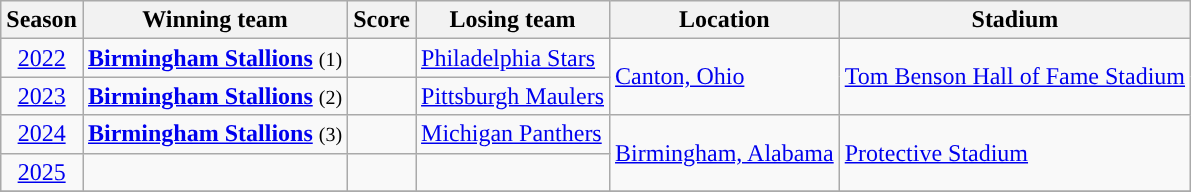<table class="wikitable sortable">
<tr style="background:#efefef;">
<th>Season</th>
<th>Winning team</th>
<th>Score</th>
<th>Losing team</th>
<th>Location</th>
<th>Stadium</th>
</tr>
<tr>
<td align=center><a href='#'>2022</a></td>
<td><strong><a href='#'>Birmingham Stallions</a></strong> <small>(1)</small></td>
<td></td>
<td><a href='#'>Philadelphia Stars</a></td>
<td rowspan=2><a href='#'>Canton, Ohio</a></td>
<td rowspan=2><a href='#'>Tom Benson Hall of Fame Stadium</a></td>
</tr>
<tr>
<td align=center><a href='#'>2023</a></td>
<td><strong><a href='#'>Birmingham Stallions</a></strong> <small>(2)</small></td>
<td></td>
<td><a href='#'>Pittsburgh Maulers</a></td>
</tr>
<tr>
<td align=center><a href='#'>2024</a></td>
<td><strong><a href='#'>Birmingham Stallions</a></strong> <small>(3)</small></td>
<td></td>
<td><a href='#'>Michigan Panthers</a></td>
<td rowspan=2><a href='#'>Birmingham, Alabama</a></td>
<td rowspan=2><a href='#'>Protective Stadium</a></td>
</tr>
<tr>
<td align=center><a href='#'>2025</a></td>
<td></td>
<td></td>
<td></td>
</tr>
<tr>
</tr>
</table>
